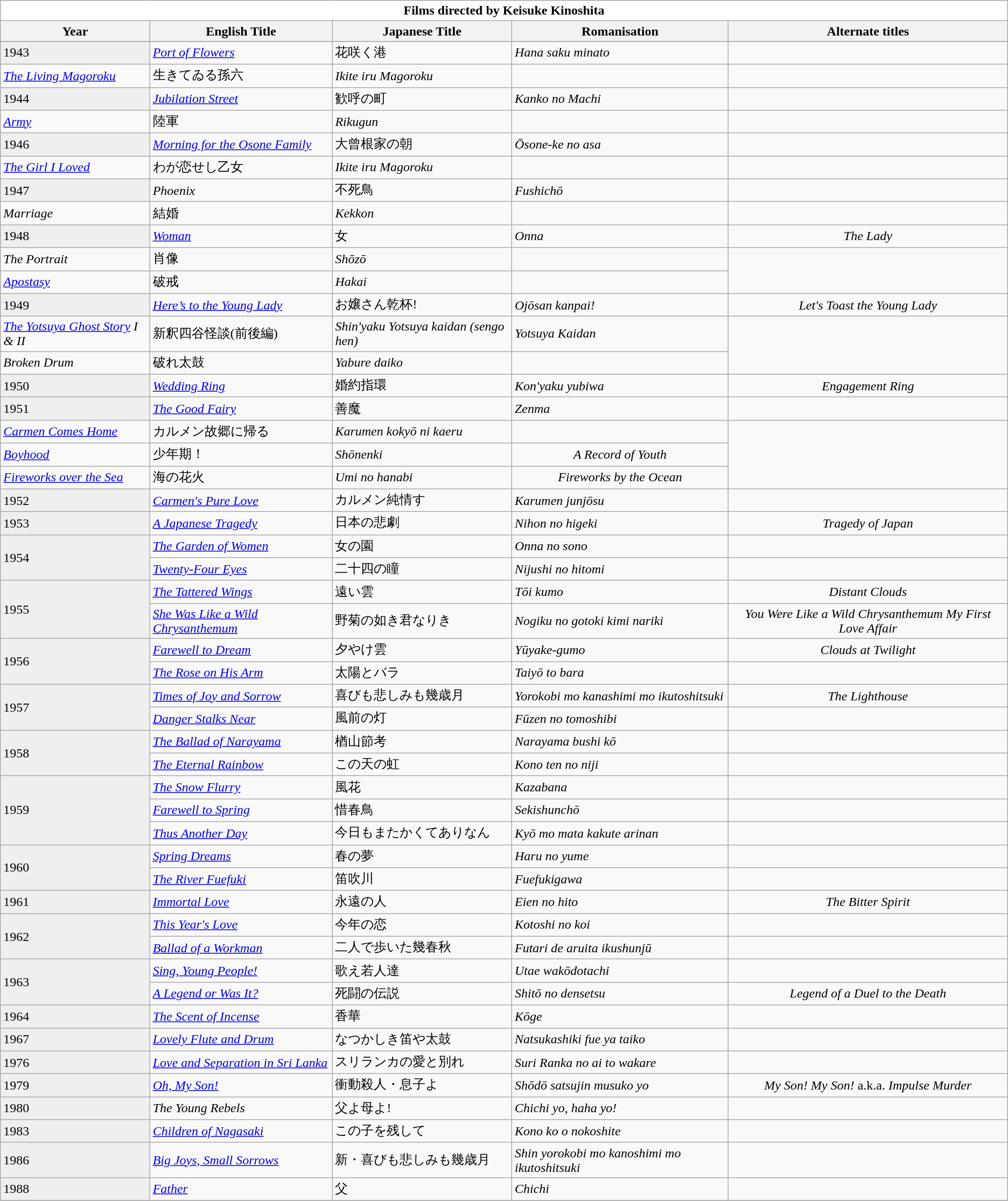<table class="wikitable collapsible" style="clear:none; font-size:100%; padding:0 auto; width:; margin:">
<tr>
<th colspan=5 align="center" style="background:#FFFFFF">Films directed by Keisuke Kinoshita</th>
</tr>
<tr>
<th>Year</th>
<th>English Title</th>
<th>Japanese Title</th>
<th>Romanisation</th>
<th>Alternate titles</th>
</tr>
<tr>
</tr>
<tr>
<td rowspan=1 style=background:#efefef; rowspan=2>1943</td>
<td><em><a href='#'>Port of Flowers</a></em></td>
<td>花咲く港</td>
<td><em>Hana saku minato</em></td>
<td></td>
</tr>
<tr>
<td><em><a href='#'>The Living Magoroku</a></em></td>
<td>生きてゐる孫六</td>
<td><em>Ikite iru Magoroku</em></td>
<td></td>
</tr>
<tr>
<td rowspan=1 style=background:#efefef; rowspan=2>1944</td>
<td><em><a href='#'>Jubilation Street</a></em></td>
<td>歓呼の町</td>
<td><em>Kanko no Machi</em></td>
<td></td>
</tr>
<tr>
<td><em><a href='#'>Army</a></em></td>
<td>陸軍</td>
<td><em>Rikugun</em></td>
<td></td>
</tr>
<tr>
<td rowspan=1 style=background:#efefef; rowspan=2>1946</td>
<td><em><a href='#'>Morning for the Osone Family</a></em></td>
<td>大曾根家の朝</td>
<td><em>Ōsone-ke no asa</em></td>
<td></td>
</tr>
<tr>
<td><em><a href='#'>The Girl I Loved</a></em></td>
<td>わが恋せし乙女</td>
<td><em>Ikite iru Magoroku</em></td>
<td></td>
</tr>
<tr>
<td rowspan=1 style=background:#efefef; rowspan=2>1947</td>
<td><em>Phoenix</em></td>
<td>不死鳥</td>
<td><em>Fushichō</em></td>
<td></td>
</tr>
<tr>
<td><em>Marriage</em></td>
<td>結婚</td>
<td><em>Kekkon</em></td>
<td></td>
</tr>
<tr>
<td rowspan=1 style=background:#efefef; rowspan=3>1948</td>
<td><em><a href='#'>Woman</a></em></td>
<td>女</td>
<td><em>Onna</em></td>
<td style align="center"><em>The Lady</em></td>
</tr>
<tr>
<td><em>The Portrait</em></td>
<td>肖像</td>
<td><em>Shōzō</em></td>
<td></td>
</tr>
<tr>
<td><em><a href='#'>Apostasy</a></em></td>
<td>破戒</td>
<td><em>Hakai</em></td>
<td></td>
</tr>
<tr>
<td rowspan=1 style=background:#efefef; rowspan=3>1949</td>
<td><em><a href='#'>Here’s to the Young Lady</a></em></td>
<td>お嬢さん乾杯!</td>
<td><em>Ojōsan kanpai!</em></td>
<td style align="center"><em>Let's Toast the Young Lady</em></td>
</tr>
<tr>
<td><em><a href='#'>The Yotsuya Ghost Story</a> I & II</em></td>
<td>新釈四谷怪談(前後編)</td>
<td><em>Shin'yaku Yotsuya kaidan (sengo hen)</em></td>
<td><em>Yotsuya Kaidan</em></td>
</tr>
<tr>
<td><em>Broken Drum</em></td>
<td>破れ太鼓</td>
<td><em>Yabure daiko</em></td>
<td></td>
</tr>
<tr>
<td rowspan=1 style=background:#efefef>1950</td>
<td><em><a href='#'>Wedding Ring</a></em></td>
<td>婚約指環</td>
<td><em>Kon'yaku yubiwa</em></td>
<td style align="center"><em>Engagement Ring</em></td>
</tr>
<tr>
<td rowspan=1 style=background:#efefef; rowspan=4>1951</td>
<td><em><a href='#'>The Good Fairy</a></em></td>
<td>善魔</td>
<td><em>Zenma</em></td>
<td></td>
</tr>
<tr>
<td><em><a href='#'>Carmen Comes Home</a></em></td>
<td>カルメン故郷に帰る</td>
<td><em>Karumen kokyō ni kaeru</em></td>
<td></td>
</tr>
<tr>
<td><em><a href='#'>Boyhood</a></em></td>
<td>少年期！</td>
<td><em>Shōnenki</em></td>
<td style align="center"><em>A Record of Youth</em></td>
</tr>
<tr>
<td><em><a href='#'>Fireworks over the Sea</a></em></td>
<td>海の花火</td>
<td><em>Umi no hanabi</em></td>
<td style align="center"><em>Fireworks by the Ocean</em></td>
</tr>
<tr>
<td rowspan=1 style=background:#efefef>1952</td>
<td><em><a href='#'>Carmen's Pure Love</a></em></td>
<td>カルメン純情す</td>
<td><em>Karumen junjōsu</em></td>
<td></td>
</tr>
<tr>
<td rowspan=1 style=background:#efefef>1953</td>
<td><em><a href='#'>A Japanese Tragedy</a></em></td>
<td>日本の悲劇</td>
<td><em>Nihon no higeki</em></td>
<td style align="center"><em>Tragedy of Japan</em></td>
</tr>
<tr>
<td rowspan=2 style=background:#efefef>1954</td>
<td><em><a href='#'>The Garden of Women</a></em></td>
<td>女の園</td>
<td><em>Onna no sono</em></td>
<td></td>
</tr>
<tr>
<td><em><a href='#'>Twenty-Four Eyes</a></em></td>
<td>二十四の瞳</td>
<td><em>Nijushi no hitomi</em></td>
<td></td>
</tr>
<tr>
<td rowspan=2 style=background:#efefef>1955</td>
<td><em><a href='#'>The Tattered Wings</a></em></td>
<td>遠い雲</td>
<td><em>Tōi kumo</em></td>
<td style align="center"><em>Distant Clouds</em></td>
</tr>
<tr>
<td><em><a href='#'>She Was Like a Wild Chrysanthemum</a></em></td>
<td>野菊の如き君なりき</td>
<td><em>Nogiku no gotoki kimi nariki</em></td>
<td style align="center"><em>You Were Like a Wild Chrysanthemum</em>  <em>My First Love Affair</em></td>
</tr>
<tr>
<td rowspan=2 style=background:#efefef>1956</td>
<td><em><a href='#'>Farewell to Dream</a></em></td>
<td>夕やけ雲</td>
<td><em>Yūyake-gumo</em></td>
<td style align="center"><em>Clouds at Twilight</em></td>
</tr>
<tr>
<td><em><a href='#'>The Rose on His Arm</a></em></td>
<td>太陽とバラ</td>
<td><em>Taiyō to bara</em></td>
<td></td>
</tr>
<tr>
<td rowspan=2 style=background:#efefef>1957</td>
<td><em><a href='#'>Times of Joy and Sorrow</a></em></td>
<td>喜びも悲しみも幾歳月</td>
<td><em>Yorokobi mo kanashimi mo ikutoshitsuki</em></td>
<td style align="center"><em>The Lighthouse</em></td>
</tr>
<tr>
<td><em><a href='#'>Danger Stalks Near</a></em></td>
<td>風前の灯</td>
<td><em>Fūzen no tomoshibi</em></td>
<td></td>
</tr>
<tr>
<td rowspan=2 style=background:#efefef>1958</td>
<td><em><a href='#'>The Ballad of Narayama</a></em></td>
<td>楢山節考</td>
<td><em>Narayama bushi kō</em></td>
<td></td>
</tr>
<tr>
<td><em><a href='#'>The Eternal Rainbow</a></em></td>
<td>この天の虹</td>
<td><em>Kono ten no niji</em></td>
<td></td>
</tr>
<tr>
<td rowspan=3 style=background:#efefef>1959</td>
<td><em><a href='#'>The Snow Flurry</a></em></td>
<td>風花</td>
<td><em>Kazabana</em></td>
<td></td>
</tr>
<tr>
<td><em><a href='#'>Farewell to Spring</a></em></td>
<td>惜春鳥</td>
<td><em>Sekishunchō</em></td>
<td></td>
</tr>
<tr>
<td><em><a href='#'>Thus Another Day</a></em></td>
<td>今日もまたかくてありなん</td>
<td><em>Kyō mo mata kakute arinan</em></td>
<td></td>
</tr>
<tr>
<td rowspan=2 style=background:#efefef>1960</td>
<td><em><a href='#'>Spring Dreams</a></em></td>
<td>春の夢</td>
<td><em>Haru no yume</em></td>
<td></td>
</tr>
<tr>
<td><em><a href='#'>The River Fuefuki</a></em></td>
<td>笛吹川</td>
<td><em>Fuefukigawa</em></td>
<td></td>
</tr>
<tr>
<td rowspan=1 style=background:#efefef>1961</td>
<td><em><a href='#'>Immortal Love</a></em></td>
<td>永遠の人</td>
<td><em>Eien no hito</em></td>
<td style align="center"><em>The Bitter Spirit</em></td>
</tr>
<tr>
<td rowspan=2 style=background:#efefef>1962</td>
<td><em><a href='#'>This Year's Love</a></em></td>
<td>今年の恋</td>
<td><em>Kotoshi no koi</em></td>
<td></td>
</tr>
<tr>
<td><em><a href='#'>Ballad of a Workman</a></em></td>
<td>二人で歩いた幾春秋</td>
<td><em>Futari de aruita ikushunjū</em></td>
<td></td>
</tr>
<tr>
<td rowspan=2 style=background:#efefef>1963</td>
<td><em><a href='#'>Sing, Young People!</a></em></td>
<td>歌え若人達</td>
<td><em>Utae wakōdotachi</em></td>
<td></td>
</tr>
<tr>
<td><em><a href='#'>A Legend or Was It?</a></em></td>
<td>死闘の伝説</td>
<td><em>Shitō no densetsu</em></td>
<td style align="center"><em>Legend of a Duel to the Death</em></td>
</tr>
<tr>
<td rowspan=1 style=background:#efefef>1964</td>
<td><em><a href='#'>The Scent of Incense</a></em></td>
<td>香華</td>
<td><em>Kōge</em></td>
<td></td>
</tr>
<tr>
<td rowspan=1 style=background:#efefef>1967</td>
<td><em><a href='#'>Lovely Flute and Drum</a></em></td>
<td>なつかしき笛や太鼓</td>
<td><em>Natsukashiki fue ya taiko</em></td>
<td></td>
</tr>
<tr>
<td rowspan=1 style=background:#efefef>1976</td>
<td><em><a href='#'>Love and Separation in Sri Lanka</a></em></td>
<td>スリランカの愛と別れ</td>
<td><em>Suri Ranka no ai to wakare</em></td>
<td></td>
</tr>
<tr>
<td rowspan=1 style=background:#efefef>1979</td>
<td><em><a href='#'>Oh, My Son!</a></em></td>
<td>衝動殺人・息子よ</td>
<td><em>Shōdō satsujin musuko yo</em></td>
<td style align="center"><em>My Son! My Son!</em> a.k.a. <em>Impulse Murder</em></td>
</tr>
<tr>
<td rowspan=1 style=background:#efefef>1980</td>
<td><em>The Young Rebels</em></td>
<td>父よ母よ!</td>
<td><em>Chichi yo, haha yo!</em></td>
<td></td>
</tr>
<tr>
<td rowspan=1 style=background:#efefef>1983</td>
<td><em><a href='#'>Children of Nagasaki</a></em></td>
<td>この子を残して</td>
<td><em>Kono ko o nokoshite</em></td>
<td></td>
</tr>
<tr>
<td rowspan=1 style=background:#efefef>1986</td>
<td><em><a href='#'>Big Joys, Small Sorrows</a></em></td>
<td>新・喜びも悲しみも幾歳月</td>
<td><em>Shin yorokobi mo kanoshimi mo ikutoshitsuki</em></td>
<td></td>
</tr>
<tr>
<td rowspan=1 style=background:#efefef>1988</td>
<td><em><a href='#'>Father</a></em></td>
<td>父</td>
<td><em>Chichi</em></td>
<td></td>
</tr>
<tr>
</tr>
</table>
